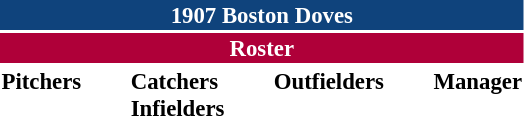<table class="toccolours" style="font-size: 95%;">
<tr>
<th colspan="10" style="background:#0f437c; color:white; text-align:center;">1907 Boston Doves</th>
</tr>
<tr>
<td colspan="10" style="background:#af0039; color:white; text-align:center;"><strong>Roster</strong></td>
</tr>
<tr>
<td valign="top"><strong>Pitchers</strong><br>








</td>
<td style="width:25px;"></td>
<td valign="top"><strong>Catchers</strong><br>





<strong>Infielders</strong>






</td>
<td style="width:25px;"></td>
<td valign="top"><strong>Outfielders</strong><br>




</td>
<td style="width:25px;"></td>
<td valign="top"><strong>Manager</strong><br></td>
</tr>
</table>
